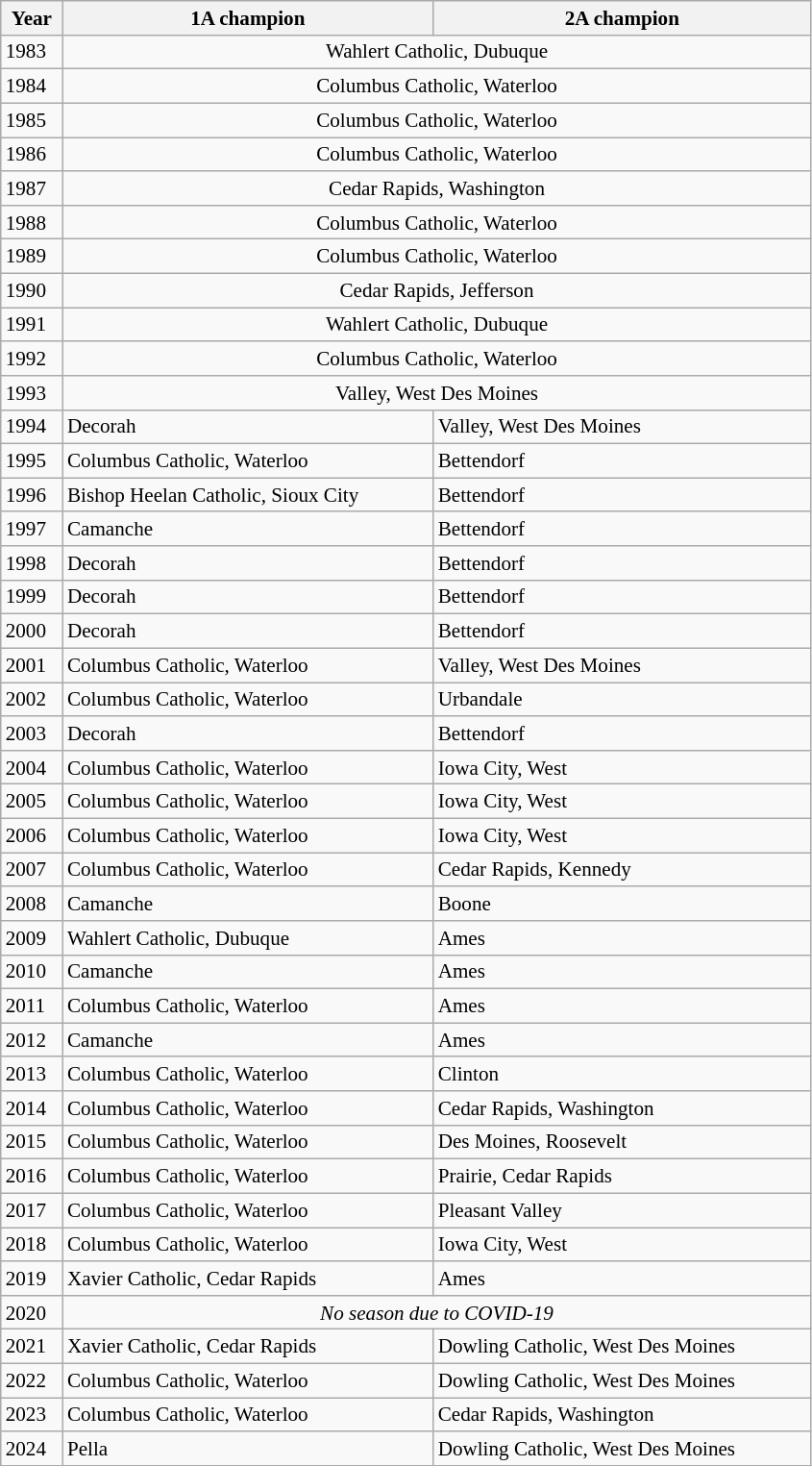<table class="wikitable collapsible collapsed" style="font-size:88%; min-width:40em">
<tr>
<th>Year</th>
<th>1A champion</th>
<th>2A champion</th>
</tr>
<tr>
<td>1983</td>
<td colspan="2" style="text-align:center;">Wahlert Catholic, Dubuque</td>
</tr>
<tr>
<td>1984</td>
<td colspan="2" style="text-align:center;">Columbus Catholic, Waterloo</td>
</tr>
<tr>
<td>1985</td>
<td colspan="2" style="text-align:center;">Columbus Catholic, Waterloo</td>
</tr>
<tr>
<td>1986</td>
<td colspan="2" style="text-align:center;">Columbus Catholic, Waterloo</td>
</tr>
<tr>
<td>1987</td>
<td colspan="2" style="text-align:center;">Cedar Rapids, Washington</td>
</tr>
<tr>
<td>1988</td>
<td colspan="2" style="text-align:center;">Columbus Catholic, Waterloo</td>
</tr>
<tr>
<td>1989</td>
<td colspan="2" style="text-align:center;">Columbus Catholic, Waterloo</td>
</tr>
<tr>
<td>1990</td>
<td colspan="2" style="text-align:center;">Cedar Rapids, Jefferson</td>
</tr>
<tr>
<td>1991</td>
<td colspan="2" style="text-align:center;">Wahlert Catholic, Dubuque</td>
</tr>
<tr>
<td>1992</td>
<td colspan="2" style="text-align:center;">Columbus Catholic, Waterloo</td>
</tr>
<tr>
<td>1993</td>
<td colspan="2" style="text-align:center;">Valley, West Des Moines</td>
</tr>
<tr>
<td>1994</td>
<td>Decorah</td>
<td>Valley, West Des Moines</td>
</tr>
<tr>
<td>1995</td>
<td>Columbus Catholic, Waterloo</td>
<td>Bettendorf</td>
</tr>
<tr>
<td>1996</td>
<td>Bishop Heelan Catholic, Sioux City</td>
<td>Bettendorf</td>
</tr>
<tr>
<td>1997</td>
<td>Camanche</td>
<td>Bettendorf</td>
</tr>
<tr>
<td>1998</td>
<td>Decorah</td>
<td>Bettendorf</td>
</tr>
<tr>
<td>1999</td>
<td>Decorah</td>
<td>Bettendorf</td>
</tr>
<tr>
<td>2000</td>
<td>Decorah</td>
<td>Bettendorf</td>
</tr>
<tr>
<td>2001</td>
<td>Columbus Catholic, Waterloo</td>
<td>Valley, West Des Moines</td>
</tr>
<tr>
<td>2002</td>
<td>Columbus Catholic, Waterloo</td>
<td>Urbandale</td>
</tr>
<tr>
<td>2003</td>
<td>Decorah</td>
<td>Bettendorf</td>
</tr>
<tr>
<td>2004</td>
<td>Columbus Catholic, Waterloo</td>
<td>Iowa City, West</td>
</tr>
<tr>
<td>2005</td>
<td>Columbus Catholic, Waterloo</td>
<td>Iowa City, West</td>
</tr>
<tr>
<td>2006</td>
<td>Columbus Catholic, Waterloo</td>
<td>Iowa City, West</td>
</tr>
<tr>
<td>2007</td>
<td>Columbus Catholic, Waterloo</td>
<td>Cedar Rapids, Kennedy</td>
</tr>
<tr>
<td>2008</td>
<td>Camanche</td>
<td>Boone</td>
</tr>
<tr>
<td>2009</td>
<td>Wahlert Catholic, Dubuque</td>
<td>Ames</td>
</tr>
<tr>
<td>2010</td>
<td>Camanche</td>
<td>Ames</td>
</tr>
<tr>
<td>2011</td>
<td>Columbus Catholic, Waterloo</td>
<td>Ames</td>
</tr>
<tr>
<td>2012</td>
<td>Camanche</td>
<td>Ames</td>
</tr>
<tr>
<td>2013</td>
<td>Columbus Catholic, Waterloo</td>
<td>Clinton</td>
</tr>
<tr>
<td>2014</td>
<td>Columbus Catholic, Waterloo</td>
<td>Cedar Rapids, Washington</td>
</tr>
<tr>
<td>2015</td>
<td>Columbus Catholic, Waterloo</td>
<td>Des Moines, Roosevelt</td>
</tr>
<tr>
<td>2016</td>
<td>Columbus Catholic, Waterloo</td>
<td>Prairie, Cedar Rapids</td>
</tr>
<tr>
<td>2017</td>
<td>Columbus Catholic, Waterloo</td>
<td>Pleasant Valley</td>
</tr>
<tr>
<td>2018</td>
<td>Columbus Catholic, Waterloo</td>
<td>Iowa City, West</td>
</tr>
<tr>
<td>2019</td>
<td>Xavier Catholic, Cedar Rapids</td>
<td>Ames</td>
</tr>
<tr>
<td>2020</td>
<td colspan="2" style="text-align:center;"><em>No season due to COVID-19</em></td>
</tr>
<tr>
<td>2021</td>
<td>Xavier Catholic, Cedar Rapids</td>
<td>Dowling Catholic, West Des Moines</td>
</tr>
<tr>
<td>2022</td>
<td>Columbus Catholic, Waterloo</td>
<td>Dowling Catholic, West Des Moines</td>
</tr>
<tr>
<td>2023</td>
<td>Columbus Catholic, Waterloo</td>
<td>Cedar Rapids, Washington</td>
</tr>
<tr>
<td>2024</td>
<td>Pella</td>
<td>Dowling Catholic, West Des Moines</td>
</tr>
</table>
